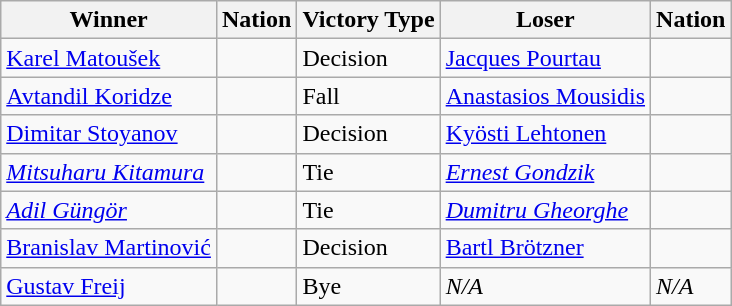<table class="wikitable sortable" style="text-align:left;">
<tr>
<th>Winner</th>
<th>Nation</th>
<th>Victory Type</th>
<th>Loser</th>
<th>Nation</th>
</tr>
<tr>
<td><a href='#'>Karel Matoušek</a></td>
<td></td>
<td>Decision</td>
<td><a href='#'>Jacques Pourtau</a></td>
<td></td>
</tr>
<tr>
<td><a href='#'>Avtandil Koridze</a></td>
<td></td>
<td>Fall</td>
<td><a href='#'>Anastasios Mousidis</a></td>
<td></td>
</tr>
<tr>
<td><a href='#'>Dimitar Stoyanov</a></td>
<td></td>
<td>Decision</td>
<td><a href='#'>Kyösti Lehtonen</a></td>
<td></td>
</tr>
<tr>
<td><em><a href='#'>Mitsuharu Kitamura</a></em></td>
<td><em></em></td>
<td>Tie</td>
<td><em><a href='#'>Ernest Gondzik</a></em></td>
<td><em></em></td>
</tr>
<tr>
<td><em><a href='#'>Adil Güngör</a></em></td>
<td><em></em></td>
<td>Tie</td>
<td><em><a href='#'>Dumitru Gheorghe</a></em></td>
<td><em></em></td>
</tr>
<tr>
<td><a href='#'>Branislav Martinović</a></td>
<td></td>
<td>Decision</td>
<td><a href='#'>Bartl Brötzner</a></td>
<td></td>
</tr>
<tr>
<td><a href='#'>Gustav Freij</a></td>
<td></td>
<td>Bye</td>
<td><em>N/A</em></td>
<td><em>N/A</em></td>
</tr>
</table>
